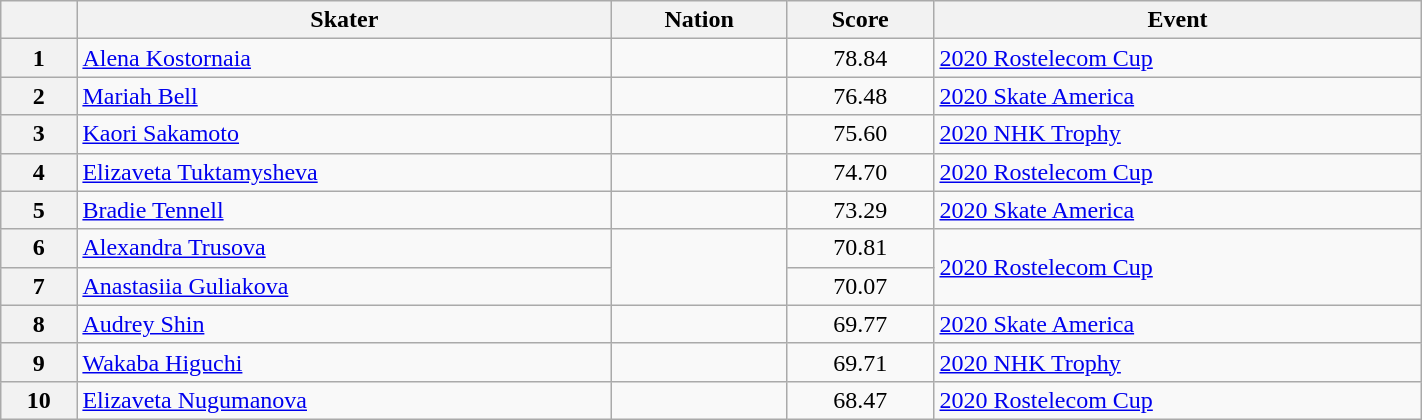<table class="wikitable sortable" style="text-align:left; width:75%">
<tr>
<th scope="col"></th>
<th scope="col">Skater</th>
<th scope="col">Nation</th>
<th scope="col">Score</th>
<th scope="col">Event</th>
</tr>
<tr>
<th scope="row">1</th>
<td><a href='#'>Alena Kostornaia</a></td>
<td></td>
<td style="text-align:center;">78.84</td>
<td><a href='#'>2020 Rostelecom Cup</a></td>
</tr>
<tr>
<th scope="row">2</th>
<td><a href='#'>Mariah Bell</a></td>
<td></td>
<td style="text-align:center;">76.48</td>
<td><a href='#'>2020 Skate America</a></td>
</tr>
<tr>
<th scope="row">3</th>
<td><a href='#'>Kaori Sakamoto</a></td>
<td></td>
<td style="text-align:center;">75.60</td>
<td><a href='#'>2020 NHK Trophy</a></td>
</tr>
<tr>
<th scope="row">4</th>
<td><a href='#'>Elizaveta Tuktamysheva</a></td>
<td></td>
<td style="text-align:center;">74.70</td>
<td><a href='#'>2020 Rostelecom Cup</a></td>
</tr>
<tr>
<th scope="row">5</th>
<td><a href='#'>Bradie Tennell</a></td>
<td></td>
<td style="text-align:center;">73.29</td>
<td><a href='#'>2020 Skate America</a></td>
</tr>
<tr>
<th scope="row">6</th>
<td><a href='#'>Alexandra Trusova</a></td>
<td rowspan="2"></td>
<td style="text-align:center;">70.81</td>
<td rowspan="2"><a href='#'>2020 Rostelecom Cup</a></td>
</tr>
<tr>
<th scope="row">7</th>
<td><a href='#'>Anastasiia Guliakova</a></td>
<td style="text-align:center;">70.07</td>
</tr>
<tr>
<th scope="row">8</th>
<td><a href='#'>Audrey Shin</a></td>
<td></td>
<td style="text-align:center;">69.77</td>
<td><a href='#'>2020 Skate America</a></td>
</tr>
<tr>
<th scope="row">9</th>
<td><a href='#'>Wakaba Higuchi</a></td>
<td></td>
<td style="text-align:center;">69.71</td>
<td><a href='#'>2020 NHK Trophy</a></td>
</tr>
<tr>
<th scope="row">10</th>
<td><a href='#'>Elizaveta Nugumanova</a></td>
<td></td>
<td style="text-align:center;">68.47</td>
<td><a href='#'>2020 Rostelecom Cup</a></td>
</tr>
</table>
